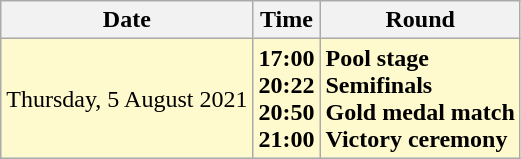<table class="wikitable">
<tr>
<th>Date</th>
<th>Time</th>
<th>Round</th>
</tr>
<tr>
<td style=background:lemonchiffon>Thursday, 5 August 2021</td>
<td style=background:lemonchiffon><strong>17:00<br>20:22<br>20:50<br>21:00</strong></td>
<td style=background:lemonchiffon><strong>Pool stage<br>Semifinals<br>Gold medal match<br>Victory ceremony</strong></td>
</tr>
</table>
